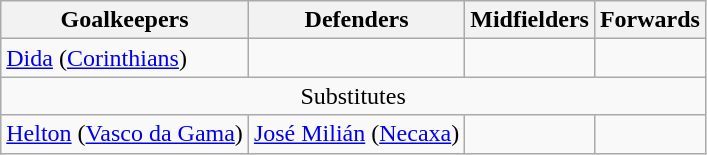<table class="wikitable">
<tr>
<th>Goalkeepers</th>
<th>Defenders</th>
<th>Midfielders</th>
<th>Forwards</th>
</tr>
<tr>
<td style="vertical-align:top"> <a href='#'>Dida</a> (<a href='#'>Corinthians</a>)</td>
<td style="vertical-align:top"></td>
<td style="vertical-align:top"></td>
<td style="vertical-align:top"></td>
</tr>
<tr>
<td colspan="4" style="text-align:center">Substitutes</td>
</tr>
<tr>
<td style="vertical-align:top"> <a href='#'>Helton</a> (<a href='#'>Vasco da Gama</a>)</td>
<td style="vertical-align:top"> <a href='#'>José Milián</a> (<a href='#'>Necaxa</a>)</td>
<td style="vertical-align:top"></td>
<td style="vertical-align:top"></td>
</tr>
</table>
